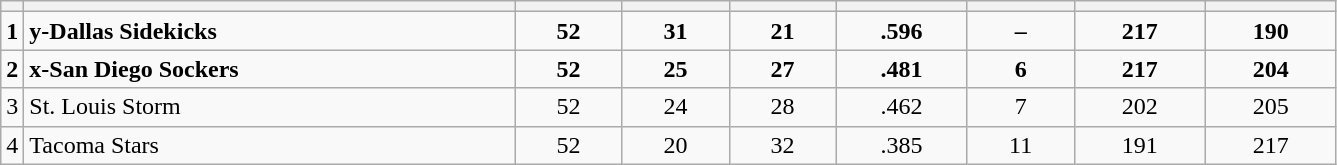<table class="wikitable sortable">
<tr>
<th style="width 5em;"></th>
<th style="width:20em;" class="unsortable"></th>
<th style="width:4em;" class="unsortable"></th>
<th style="width:4em;"></th>
<th style="width:4em;"></th>
<th style="width:5em;"></th>
<th style="width:4em;"></th>
<th style="width:5em;"></th>
<th style="width:5em;"></th>
</tr>
<tr style="font-weight: bold; text-align: center;">
<td>1</td>
<td align=left>y-Dallas Sidekicks</td>
<td>52</td>
<td>31</td>
<td>21</td>
<td>.596</td>
<td>–</td>
<td>217</td>
<td>190</td>
</tr>
<tr style="font-weight: bold; text-align: center;">
<td>2</td>
<td align=left>x-San Diego Sockers</td>
<td>52</td>
<td>25</td>
<td>27</td>
<td>.481</td>
<td>6</td>
<td>217</td>
<td>204</td>
</tr>
<tr style="text-align: center;">
<td>3</td>
<td align=left>St. Louis Storm</td>
<td>52</td>
<td>24</td>
<td>28</td>
<td>.462</td>
<td>7</td>
<td>202</td>
<td>205</td>
</tr>
<tr style="text-align: center;">
<td>4</td>
<td align=left>Tacoma Stars</td>
<td>52</td>
<td>20</td>
<td>32</td>
<td>.385</td>
<td>11</td>
<td>191</td>
<td>217</td>
</tr>
</table>
